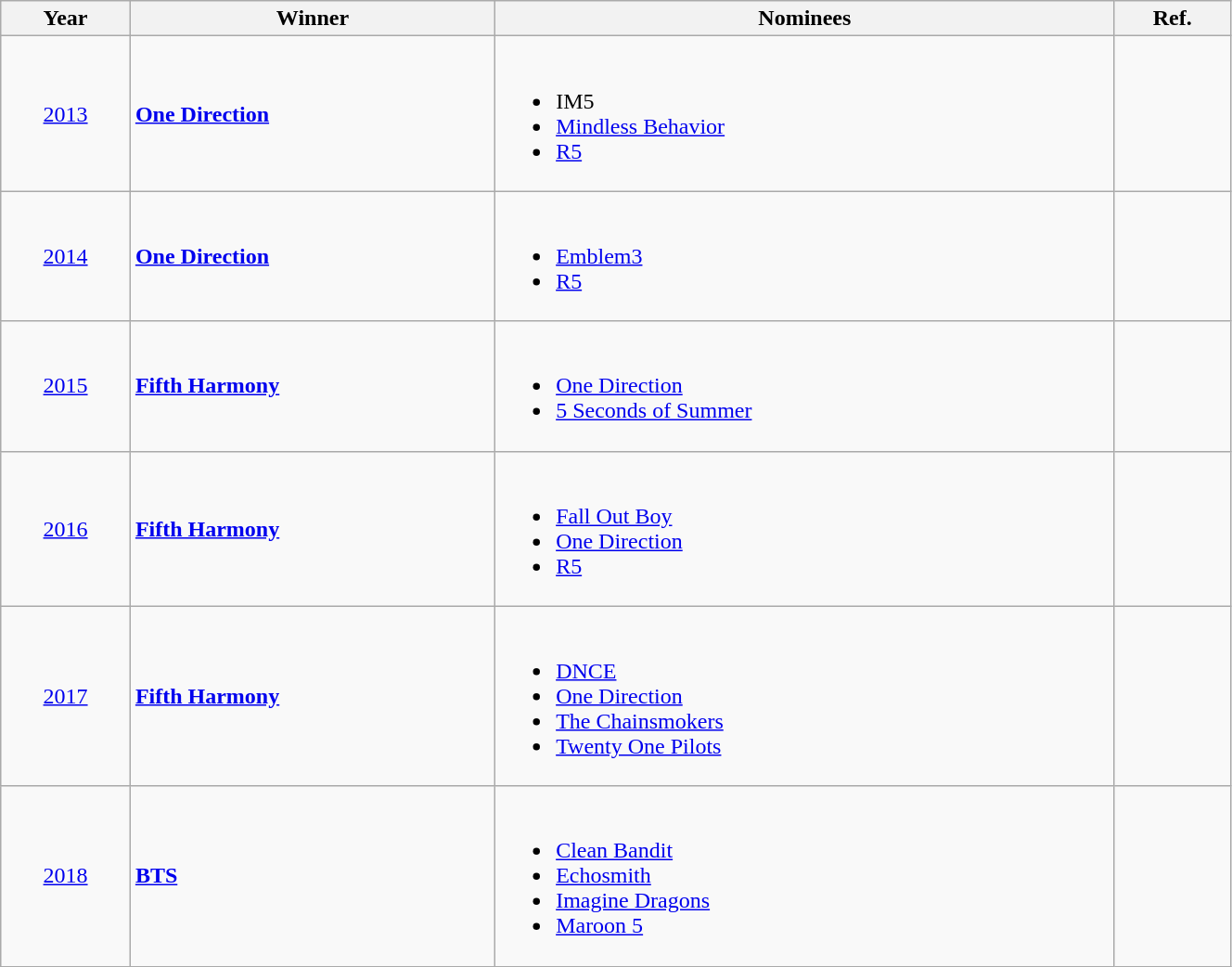<table class="wikitable" width=70%>
<tr>
<th>Year</th>
<th>Winner</th>
<th>Nominees</th>
<th>Ref.</th>
</tr>
<tr>
<td align="center"><a href='#'>2013</a></td>
<td><strong><a href='#'>One Direction</a></strong></td>
<td><br><ul><li>IM5</li><li><a href='#'>Mindless Behavior</a></li><li><a href='#'>R5</a></li></ul></td>
<td align="center"></td>
</tr>
<tr>
<td align="center"><a href='#'>2014</a></td>
<td><strong><a href='#'>One Direction</a></strong></td>
<td><br><ul><li><a href='#'>Emblem3</a></li><li><a href='#'>R5</a></li></ul></td>
<td align="center"></td>
</tr>
<tr>
<td align="center"><a href='#'>2015</a></td>
<td><strong><a href='#'>Fifth Harmony</a></strong></td>
<td><br><ul><li><a href='#'>One Direction</a></li><li><a href='#'>5 Seconds of Summer</a></li></ul></td>
<td align="center"></td>
</tr>
<tr>
<td align="center"><a href='#'>2016</a></td>
<td><strong><a href='#'>Fifth Harmony</a></strong></td>
<td><br><ul><li><a href='#'>Fall Out Boy</a></li><li><a href='#'>One Direction</a></li><li><a href='#'>R5</a></li></ul></td>
<td align="center"></td>
</tr>
<tr>
<td align="center"><a href='#'>2017</a></td>
<td><strong><a href='#'>Fifth Harmony</a></strong></td>
<td><br><ul><li><a href='#'>DNCE</a></li><li><a href='#'>One Direction</a></li><li><a href='#'>The Chainsmokers</a></li><li><a href='#'>Twenty One Pilots</a></li></ul></td>
<td align="center"></td>
</tr>
<tr>
<td align="center"><a href='#'>2018</a></td>
<td><strong><a href='#'>BTS</a></strong></td>
<td><br><ul><li><a href='#'>Clean Bandit</a></li><li><a href='#'>Echosmith</a></li><li><a href='#'>Imagine Dragons</a></li><li><a href='#'>Maroon 5</a></li></ul></td>
<td align="center"></td>
</tr>
</table>
